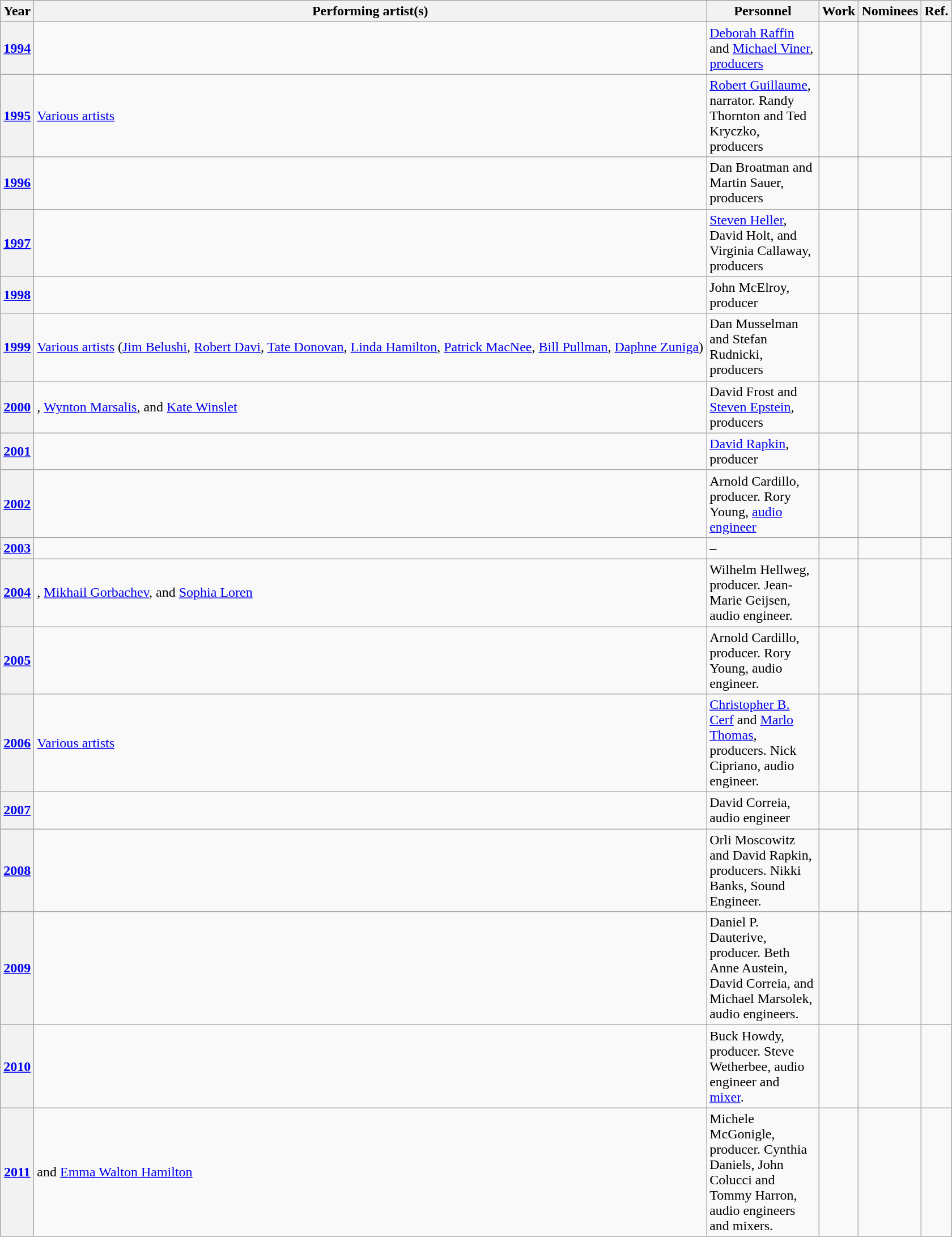<table class="wikitable sortable plainrowheaders">
<tr>
<th scope="col">Year</th>
<th scope="col">Performing artist(s)</th>
<th scope="col" width=125px class="unsortable">Personnel</th>
<th scope="col">Work</th>
<th scope="col" class=unsortable>Nominees</th>
<th scope="col" class=unsortable>Ref.</th>
</tr>
<tr>
<th scope="row" align="center"><a href='#'>1994</a></th>
<td></td>
<td><a href='#'>Deborah Raffin</a> and <a href='#'>Michael Viner</a>, <a href='#'>producers</a></td>
<td></td>
<td></td>
<td align="center"></td>
</tr>
<tr>
<th scope="row" align="center"><a href='#'>1995</a></th>
<td><a href='#'>Various artists</a></td>
<td><a href='#'>Robert Guillaume</a>, narrator. Randy Thornton and Ted Kryczko, producers</td>
<td></td>
<td></td>
<td align="center"></td>
</tr>
<tr>
<th scope="row" align="center"><a href='#'>1996</a></th>
<td></td>
<td>Dan Broatman and Martin Sauer, producers</td>
<td></td>
<td></td>
<td align="center"></td>
</tr>
<tr>
<th scope="row" align="center"><a href='#'>1997</a></th>
<td></td>
<td><a href='#'>Steven Heller</a>, David Holt, and Virginia Callaway, producers</td>
<td></td>
<td></td>
<td align="center"></td>
</tr>
<tr>
<th scope="row" align="center"><a href='#'>1998</a></th>
<td></td>
<td>John McElroy, producer</td>
<td></td>
<td></td>
<td align="center"></td>
</tr>
<tr>
<th scope="row" align="center"><a href='#'>1999</a></th>
<td><a href='#'>Various artists</a> (<a href='#'>Jim Belushi</a>, <a href='#'>Robert Davi</a>, <a href='#'>Tate Donovan</a>, <a href='#'>Linda Hamilton</a>, <a href='#'>Patrick MacNee</a>, <a href='#'>Bill Pullman</a>, <a href='#'>Daphne Zuniga</a>)</td>
<td>Dan Musselman and Stefan Rudnicki, producers</td>
<td></td>
<td></td>
<td align="center"></td>
</tr>
<tr>
<th scope="row" align="center"><a href='#'>2000</a></th>
<td>, <a href='#'>Wynton Marsalis</a>, and <a href='#'>Kate Winslet</a></td>
<td>David Frost and <a href='#'>Steven Epstein</a>, producers</td>
<td></td>
<td></td>
<td align="center"></td>
</tr>
<tr>
<th scope="row" align="center"><a href='#'>2001</a></th>
<td></td>
<td><a href='#'>David Rapkin</a>, producer</td>
<td></td>
<td></td>
<td align="center"></td>
</tr>
<tr>
<th scope="row" align="center"><a href='#'>2002</a></th>
<td></td>
<td>Arnold Cardillo, producer. Rory Young, <a href='#'>audio engineer</a></td>
<td></td>
<td></td>
<td align="center"></td>
</tr>
<tr>
<th scope="row" align="center"><a href='#'>2003</a></th>
<td></td>
<td>–</td>
<td></td>
<td></td>
<td align="center"></td>
</tr>
<tr>
<th scope="row" align="center"><a href='#'>2004</a></th>
<td>, <a href='#'>Mikhail Gorbachev</a>, and <a href='#'>Sophia Loren</a></td>
<td>Wilhelm Hellweg, producer. Jean-Marie Geijsen, audio engineer.</td>
<td></td>
<td></td>
<td align="center"></td>
</tr>
<tr>
<th scope="row" align="center"><a href='#'>2005</a></th>
<td></td>
<td>Arnold Cardillo, producer. Rory Young, audio engineer.</td>
<td></td>
<td></td>
<td align="center"></td>
</tr>
<tr>
<th scope="row" align="center"><a href='#'>2006</a></th>
<td><a href='#'>Various artists</a></td>
<td><a href='#'>Christopher B. Cerf</a> and <a href='#'>Marlo Thomas</a>, producers. Nick Cipriano, audio engineer.</td>
<td></td>
<td></td>
<td align="center"></td>
</tr>
<tr>
<th scope="row" align="center"><a href='#'>2007</a></th>
<td></td>
<td>David Correia, audio engineer</td>
<td></td>
<td></td>
<td align="center"></td>
</tr>
<tr>
<th scope="row" align="center"><a href='#'>2008</a></th>
<td></td>
<td>Orli Moscowitz and David Rapkin, producers.  Nikki Banks, Sound Engineer.</td>
<td></td>
<td></td>
<td align="center"></td>
</tr>
<tr>
<th scope="row" align="center"><a href='#'>2009</a></th>
<td></td>
<td>Daniel P. Dauterive, producer. Beth Anne Austein, David Correia, and Michael Marsolek, audio engineers.</td>
<td></td>
<td></td>
<td align="center"></td>
</tr>
<tr>
<th scope="row" align="center"><a href='#'>2010</a></th>
<td></td>
<td>Buck Howdy, producer. Steve Wetherbee, audio engineer and <a href='#'>mixer</a>.</td>
<td></td>
<td></td>
<td align="center"></td>
</tr>
<tr>
<th scope="row" align="center"><a href='#'>2011</a></th>
<td> and <a href='#'>Emma Walton Hamilton</a></td>
<td>Michele McGonigle, producer. Cynthia Daniels, John Colucci and Tommy Harron, audio engineers and mixers.</td>
<td></td>
<td></td>
<td align="center"></td>
</tr>
</table>
